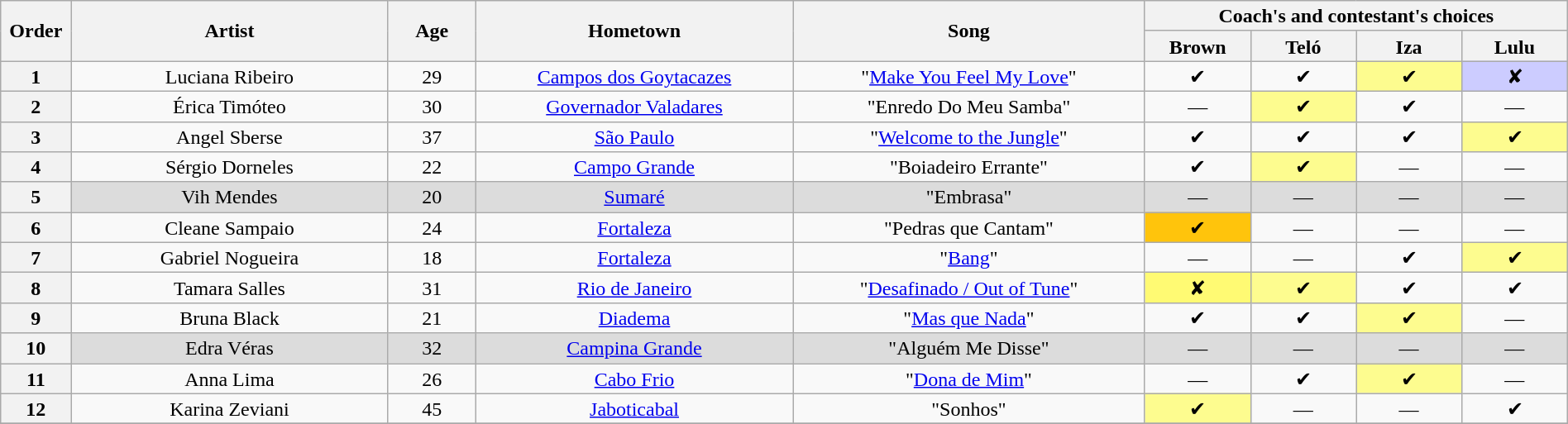<table class="wikitable" style="text-align:center; line-height:17px; width:100%;">
<tr>
<th scope="col" rowspan=2 width="04%">Order</th>
<th scope="col" rowspan=2 width="18%">Artist</th>
<th scope="col" rowspan=2 width="05%">Age</th>
<th scope="col" rowspan=2 width="18%">Hometown</th>
<th scope="col" rowspan=2 width="20%">Song</th>
<th scope="col" colspan=4 width="24%">Coach's and contestant's choices</th>
</tr>
<tr>
<th width="6%">Brown</th>
<th width="6%">Teló</th>
<th width="6%">Iza</th>
<th width="6%">Lulu</th>
</tr>
<tr>
<th>1</th>
<td>Luciana Ribeiro</td>
<td>29</td>
<td><a href='#'>Campos dos Goytacazes</a></td>
<td>"<a href='#'>Make You Feel My Love</a>"</td>
<td>✔</td>
<td>✔</td>
<td bgcolor=FDFC8F>✔</td>
<td bgcolor=CCCCFF>✘</td>
</tr>
<tr>
<th>2</th>
<td>Érica Timóteo</td>
<td>30</td>
<td><a href='#'>Governador Valadares</a></td>
<td>"Enredo Do Meu Samba"</td>
<td>—</td>
<td bgcolor=FDFC8F>✔</td>
<td>✔</td>
<td>—</td>
</tr>
<tr>
<th>3</th>
<td>Angel Sberse</td>
<td>37</td>
<td><a href='#'>São Paulo</a></td>
<td>"<a href='#'>Welcome to the Jungle</a>"</td>
<td>✔</td>
<td>✔</td>
<td>✔</td>
<td bgcolor=FDFC8F>✔</td>
</tr>
<tr>
<th>4</th>
<td>Sérgio Dorneles</td>
<td>22</td>
<td><a href='#'>Campo Grande</a></td>
<td>"Boiadeiro Errante"</td>
<td>✔</td>
<td bgcolor=FDFC8F>✔</td>
<td>—</td>
<td>—</td>
</tr>
<tr bgcolor=DCDCDC>
<th>5</th>
<td>Vih Mendes</td>
<td>20</td>
<td><a href='#'>Sumaré</a></td>
<td>"Embrasa"</td>
<td>—</td>
<td>—</td>
<td>—</td>
<td>—</td>
</tr>
<tr>
<th>6</th>
<td>Cleane Sampaio</td>
<td>24</td>
<td><a href='#'>Fortaleza</a></td>
<td>"Pedras que Cantam"</td>
<td bgcolor=FFC40C>✔</td>
<td>—</td>
<td>—</td>
<td>—</td>
</tr>
<tr>
<th>7</th>
<td>Gabriel Nogueira</td>
<td>18</td>
<td><a href='#'>Fortaleza</a></td>
<td>"<a href='#'>Bang</a>"</td>
<td>—</td>
<td>—</td>
<td>✔</td>
<td bgcolor=FDFC8F>✔</td>
</tr>
<tr>
<th>8</th>
<td>Tamara Salles</td>
<td>31</td>
<td><a href='#'>Rio de Janeiro</a></td>
<td>"<a href='#'>Desafinado / Out of Tune</a>"</td>
<td bgcolor=FFFA73>✘</td>
<td bgcolor=FDFC8F>✔</td>
<td>✔</td>
<td>✔</td>
</tr>
<tr>
<th>9</th>
<td>Bruna Black</td>
<td>21</td>
<td><a href='#'>Diadema</a></td>
<td>"<a href='#'>Mas que Nada</a>"</td>
<td>✔</td>
<td>✔</td>
<td bgcolor=FDFC8F>✔</td>
<td>—</td>
</tr>
<tr bgcolor=DCDCDC>
<th>10</th>
<td>Edra Véras</td>
<td>32</td>
<td><a href='#'>Campina Grande</a></td>
<td>"Alguém Me Disse"</td>
<td>—</td>
<td>—</td>
<td>—</td>
<td>—</td>
</tr>
<tr>
<th>11</th>
<td>Anna Lima</td>
<td>26</td>
<td><a href='#'>Cabo Frio</a></td>
<td>"<a href='#'>Dona de Mim</a>"</td>
<td>—</td>
<td>✔</td>
<td bgcolor=FDFC8F>✔</td>
<td>—</td>
</tr>
<tr>
<th>12</th>
<td>Karina Zeviani</td>
<td>45</td>
<td><a href='#'>Jaboticabal</a></td>
<td>"Sonhos"</td>
<td bgcolor=FDFC8F>✔</td>
<td>—</td>
<td>—</td>
<td>✔</td>
</tr>
<tr>
</tr>
</table>
